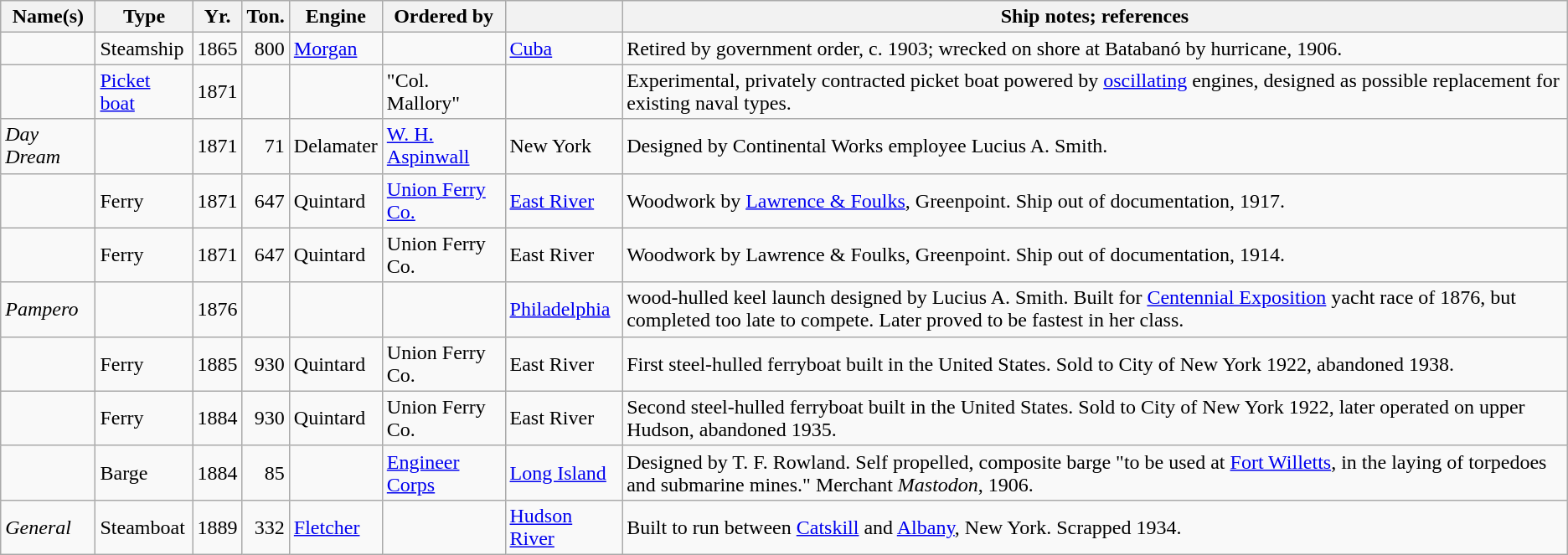<table class="wikitable sortable">
<tr>
<th align="left">Name(s)</th>
<th align="center">Type</th>
<th align="center">Yr.<br></th>
<th align="center">Ton.<br></th>
<th align="center">Engine </th>
<th align="center">Ordered by</th>
<th align="left"></th>
<th align="center">Ship notes; references</th>
</tr>
<tr align="left">
<td></td>
<td>Steamship</td>
<td align="center">1865</td>
<td align="right">800 </td>
<td><a href='#'>Morgan</a> </td>
<td> </td>
<td><a href='#'>Cuba</a> </td>
<td> Retired by government order, c. 1903; wrecked on shore at Batabanó by hurricane, 1906.  </td>
</tr>
<tr align="left">
<td></td>
<td><a href='#'>Picket boat</a> </td>
<td align="center">1871 </td>
<td align="right"></td>
<td></td>
<td>"Col. Mallory" </td>
<td> </td>
<td>Experimental, privately contracted  picket boat powered by <a href='#'>oscillating</a> engines, designed as possible replacement for existing naval types. </td>
</tr>
<tr align="left">
<td><em>Day Dream</em></td>
<td> </td>
<td align="center">1871 </td>
<td align="right">71 </td>
<td>Delamater </td>
<td><a href='#'>W. H. Aspinwall</a> </td>
<td>New York </td>
<td> Designed by Continental Works employee Lucius A. Smith.  </td>
</tr>
<tr align="left">
<td data-sort-value=Fulton></td>
<td>Ferry</td>
<td align="center">1871 </td>
<td align="right">647 </td>
<td>Quintard </td>
<td><a href='#'>Union Ferry Co.</a> </td>
<td><a href='#'>East River</a> </td>
<td>Woodwork by <a href='#'>Lawrence & Foulks</a>, Greenpoint. Ship out of documentation, 1917.</td>
</tr>
<tr align="left">
<td data-sort-value=Farragut></td>
<td>Ferry</td>
<td align="center">1871 </td>
<td align="right">647 </td>
<td>Quintard </td>
<td>Union Ferry Co. </td>
<td>East River </td>
<td>Woodwork by Lawrence & Foulks, Greenpoint. Ship out of documentation, 1914. </td>
</tr>
<tr align="left">
<td><em>Pampero</em></td>
<td> </td>
<td align="center">1876 </td>
<td align="right"></td>
<td></td>
<td></td>
<td><a href='#'>Philadelphia</a> </td>
<td> wood-hulled keel launch designed by Lucius A. Smith. Built for <a href='#'>Centennial Exposition</a> yacht race of 1876, but completed too late to compete. Later proved to be fastest in her class. </td>
</tr>
<tr align="left">
<td data-sort-value=Atlantic></td>
<td>Ferry</td>
<td align="center">1885 </td>
<td align="right">930 </td>
<td>Quintard </td>
<td>Union Ferry Co. </td>
<td>East River </td>
<td>First steel-hulled ferryboat built in the United States.  Sold to City of New York 1922, abandoned 1938. </td>
</tr>
<tr align="left">
<td data-sort-value=Brooklyn></td>
<td>Ferry</td>
<td align="center">1884 </td>
<td align="right">930 </td>
<td>Quintard </td>
<td>Union Ferry Co. </td>
<td>East River </td>
<td>Second steel-hulled ferryboat built in the United States. Sold to City of New York 1922, later operated on upper Hudson, abandoned 1935. </td>
</tr>
<tr align="left">
<td></td>
<td>Barge </td>
<td align="center">1884 </td>
<td align="right">85 </td>
<td></td>
<td><a href='#'>Engineer Corps</a> </td>
<td><a href='#'>Long Island</a> </td>
<td>Designed by T. F. Rowland. Self propelled, composite barge "to be used at <a href='#'>Fort Willetts</a>, in the laying of torpedoes and submarine mines."  Merchant <em>Mastodon</em>, 1906. </td>
</tr>
<tr align="left">
<td><em>General</em></td>
<td>Steamboat</td>
<td align="center">1889 </td>
<td align="right">332 </td>
<td><a href='#'>Fletcher</a> </td>
<td> </td>
<td><a href='#'>Hudson River</a> </td>
<td>Built to run between <a href='#'>Catskill</a> and <a href='#'>Albany</a>, New York. Scrapped 1934. </td>
</tr>
</table>
